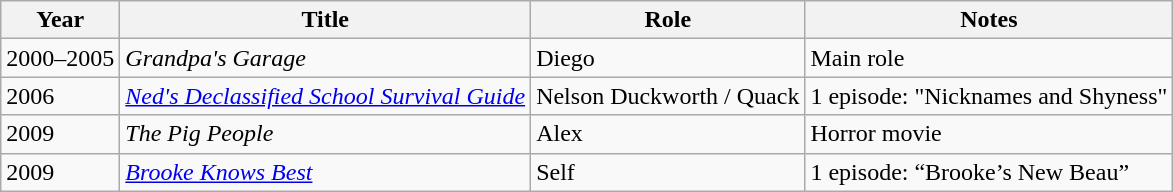<table class="wikitable">
<tr>
<th>Year</th>
<th>Title</th>
<th>Role</th>
<th class="unsortable">Notes</th>
</tr>
<tr>
<td>2000–2005</td>
<td><em>Grandpa's Garage</em></td>
<td>Diego</td>
<td>Main role</td>
</tr>
<tr>
<td>2006</td>
<td><em><a href='#'>Ned's Declassified School Survival Guide</a></em></td>
<td>Nelson Duckworth / Quack</td>
<td>1 episode: "Nicknames and Shyness"</td>
</tr>
<tr>
<td>2009</td>
<td><em>The Pig People</em></td>
<td>Alex</td>
<td>Horror movie</td>
</tr>
<tr>
<td>2009</td>
<td><em><a href='#'>Brooke Knows Best</a></em></td>
<td>Self</td>
<td>1 episode: “Brooke’s New Beau”</td>
</tr>
</table>
